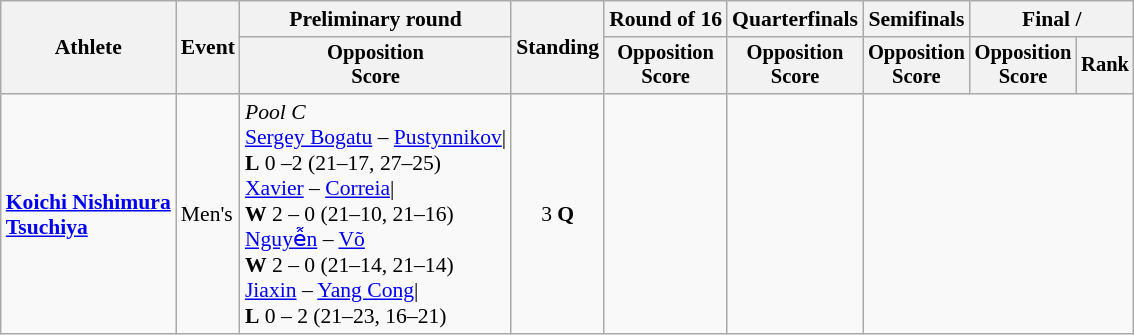<table class=wikitable style="font-size:90%">
<tr>
<th rowspan="2">Athlete</th>
<th rowspan="2">Event</th>
<th>Preliminary round</th>
<th rowspan="2">Standing</th>
<th>Round of 16</th>
<th>Quarterfinals</th>
<th>Semifinals</th>
<th colspan=2>Final / </th>
</tr>
<tr style="font-size:95%">
<th>Opposition<br>Score</th>
<th>Opposition<br>Score</th>
<th>Opposition<br>Score</th>
<th>Opposition<br>Score</th>
<th>Opposition<br>Score</th>
<th>Rank</th>
</tr>
<tr align=center>
<td align=left><strong><a href='#'>Koichi Nishimura</a><br><a href='#'>Tsuchiya</a></strong></td>
<td align=left rowspan=2>Men's</td>
<td align=left><em>Pool C</em><br> <a href='#'>Sergey Bogatu</a> – <a href='#'>Pustynnikov</a>|<br><strong>L</strong> 0 –2 (21–17, 27–25)<br> <a href='#'>Xavier</a> – <a href='#'>Correia</a>|<br><strong>W</strong> 2 – 0 (21–10, 21–16)<br><a href='#'>Nguyễn</a> – <a href='#'>Võ</a><br><strong>W</strong> 2 – 0 (21–14, 21–14)<br> <a href='#'>Jiaxin</a> – <a href='#'>Yang Cong</a>|<br><strong>L</strong> 0 – 2 (21–23, 16–21)</td>
<td>3 <strong>Q</strong></td>
<td></td>
<td></td>
</tr>
</table>
